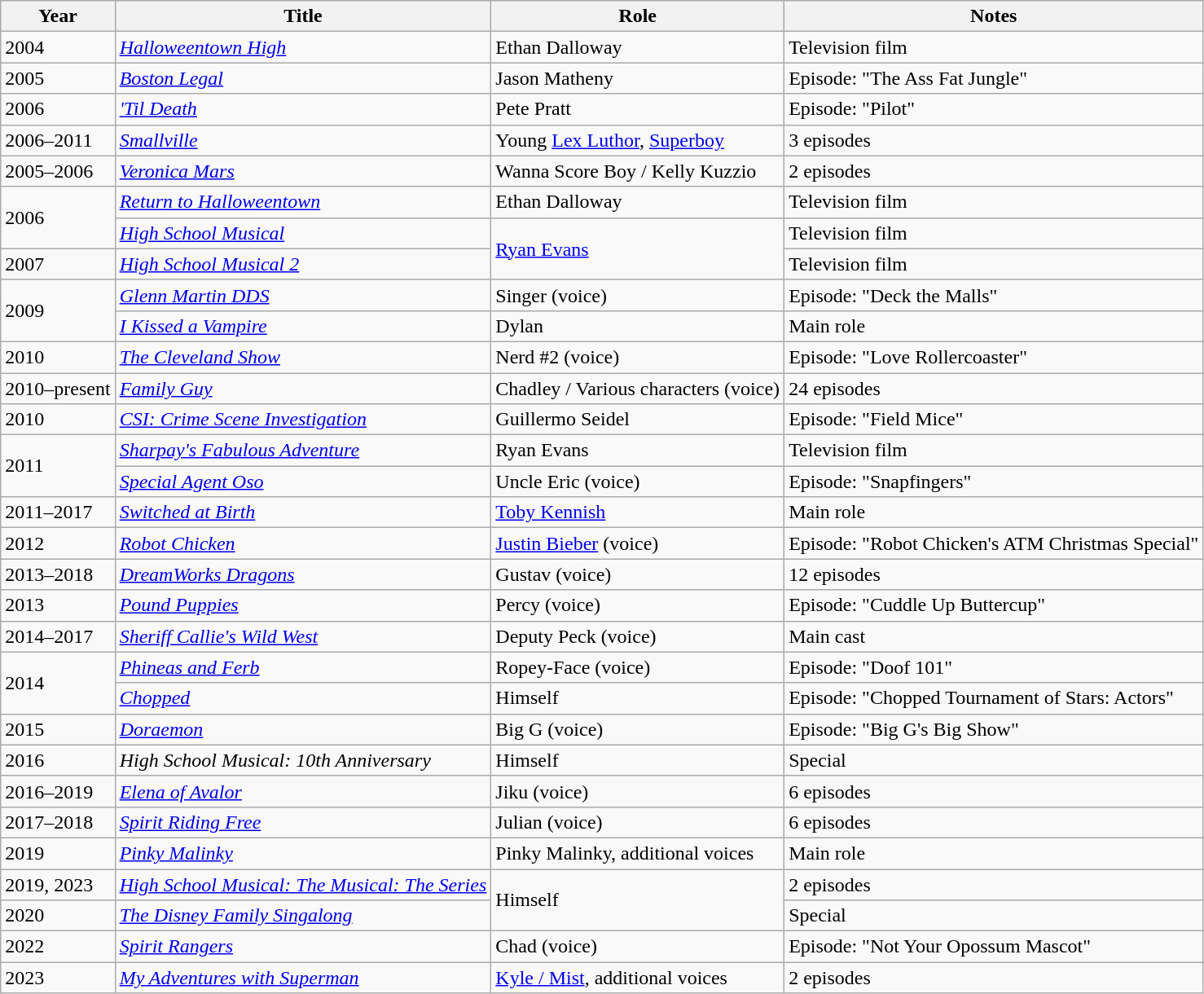<table class="wikitable">
<tr>
<th>Year</th>
<th>Title</th>
<th>Role</th>
<th>Notes</th>
</tr>
<tr>
<td>2004</td>
<td><em><a href='#'>Halloweentown High</a></em></td>
<td>Ethan Dalloway</td>
<td>Television film</td>
</tr>
<tr>
<td>2005</td>
<td><em><a href='#'>Boston Legal</a></em></td>
<td>Jason Matheny</td>
<td>Episode: "The Ass Fat Jungle"</td>
</tr>
<tr>
<td>2006</td>
<td><em><a href='#'>'Til Death</a></em></td>
<td>Pete Pratt</td>
<td>Episode: "Pilot"</td>
</tr>
<tr>
<td>2006–2011</td>
<td><em><a href='#'>Smallville</a></em></td>
<td>Young <a href='#'>Lex Luthor</a>, <a href='#'>Superboy</a></td>
<td>3 episodes</td>
</tr>
<tr>
<td>2005–2006</td>
<td><em><a href='#'>Veronica Mars</a></em></td>
<td>Wanna Score Boy / Kelly Kuzzio</td>
<td>2 episodes</td>
</tr>
<tr>
<td rowspan="2">2006</td>
<td><em><a href='#'>Return to Halloweentown</a></em></td>
<td>Ethan Dalloway</td>
<td>Television film</td>
</tr>
<tr>
<td><em><a href='#'>High School Musical</a></em></td>
<td rowspan="2"><a href='#'>Ryan Evans</a></td>
<td>Television film</td>
</tr>
<tr>
<td>2007</td>
<td><em><a href='#'>High School Musical 2</a></em></td>
<td>Television film</td>
</tr>
<tr>
<td rowspan="2">2009</td>
<td><em><a href='#'>Glenn Martin DDS</a></em></td>
<td>Singer (voice)</td>
<td>Episode: "Deck the Malls"</td>
</tr>
<tr>
<td><em><a href='#'>I Kissed a Vampire</a></em></td>
<td>Dylan</td>
<td>Main role</td>
</tr>
<tr>
<td>2010</td>
<td><em><a href='#'>The Cleveland Show</a></em></td>
<td>Nerd #2 (voice)</td>
<td>Episode: "Love Rollercoaster"</td>
</tr>
<tr>
<td>2010–present</td>
<td><em><a href='#'>Family Guy</a></em></td>
<td>Chadley / Various characters (voice)</td>
<td>24 episodes</td>
</tr>
<tr>
<td>2010</td>
<td><em><a href='#'>CSI: Crime Scene Investigation</a></em></td>
<td>Guillermo Seidel</td>
<td>Episode: "Field Mice"</td>
</tr>
<tr>
<td rowspan="2">2011</td>
<td><em><a href='#'>Sharpay's Fabulous Adventure</a></em></td>
<td>Ryan Evans</td>
<td>Television film</td>
</tr>
<tr>
<td><em><a href='#'>Special Agent Oso</a></em></td>
<td>Uncle Eric (voice)</td>
<td>Episode: "Snapfingers"</td>
</tr>
<tr>
<td>2011–2017</td>
<td><em><a href='#'>Switched at Birth</a></em></td>
<td><a href='#'>Toby Kennish</a></td>
<td>Main role</td>
</tr>
<tr>
<td>2012</td>
<td><em><a href='#'>Robot Chicken</a></em></td>
<td><a href='#'>Justin Bieber</a> (voice)</td>
<td>Episode: "Robot Chicken's ATM Christmas Special"</td>
</tr>
<tr>
<td>2013–2018</td>
<td><em><a href='#'>DreamWorks Dragons</a></em></td>
<td>Gustav (voice)</td>
<td>12 episodes</td>
</tr>
<tr>
<td>2013</td>
<td><em><a href='#'>Pound Puppies</a></em></td>
<td>Percy (voice)</td>
<td>Episode: "Cuddle Up Buttercup"</td>
</tr>
<tr>
<td>2014–2017</td>
<td><em><a href='#'>Sheriff Callie's Wild West</a></em></td>
<td>Deputy Peck (voice)</td>
<td>Main cast</td>
</tr>
<tr>
<td rowspan="2">2014</td>
<td><em><a href='#'>Phineas and Ferb</a></em></td>
<td>Ropey-Face (voice)</td>
<td>Episode: "Doof 101"</td>
</tr>
<tr>
<td><em><a href='#'>Chopped</a></em></td>
<td>Himself</td>
<td>Episode: "Chopped Tournament of Stars: Actors"</td>
</tr>
<tr>
<td>2015</td>
<td><em><a href='#'>Doraemon</a></em></td>
<td>Big G (voice)</td>
<td>Episode: "Big G's Big Show"</td>
</tr>
<tr>
<td>2016</td>
<td><em>High School Musical: 10th Anniversary</em></td>
<td>Himself</td>
<td>Special</td>
</tr>
<tr>
<td>2016–2019</td>
<td><em><a href='#'>Elena of Avalor</a></em></td>
<td>Jiku (voice)</td>
<td>6 episodes</td>
</tr>
<tr>
<td>2017–2018</td>
<td><em><a href='#'>Spirit Riding Free</a></em></td>
<td>Julian (voice)</td>
<td>6 episodes</td>
</tr>
<tr>
<td>2019</td>
<td><em><a href='#'>Pinky Malinky</a></em></td>
<td>Pinky Malinky, additional voices</td>
<td>Main role</td>
</tr>
<tr>
<td>2019, 2023</td>
<td><em><a href='#'>High School Musical: The Musical: The Series</a></em></td>
<td rowspan="2">Himself</td>
<td>2 episodes</td>
</tr>
<tr>
<td>2020</td>
<td><em><a href='#'>The Disney Family Singalong</a></em></td>
<td>Special</td>
</tr>
<tr>
<td>2022</td>
<td><em><a href='#'>Spirit Rangers</a></em></td>
<td>Chad (voice)</td>
<td>Episode: "Not Your Opossum Mascot"</td>
</tr>
<tr>
<td>2023</td>
<td><em><a href='#'>My Adventures with Superman</a></em></td>
<td><a href='#'>Kyle / Mist</a>, additional voices</td>
<td>2 episodes</td>
</tr>
</table>
